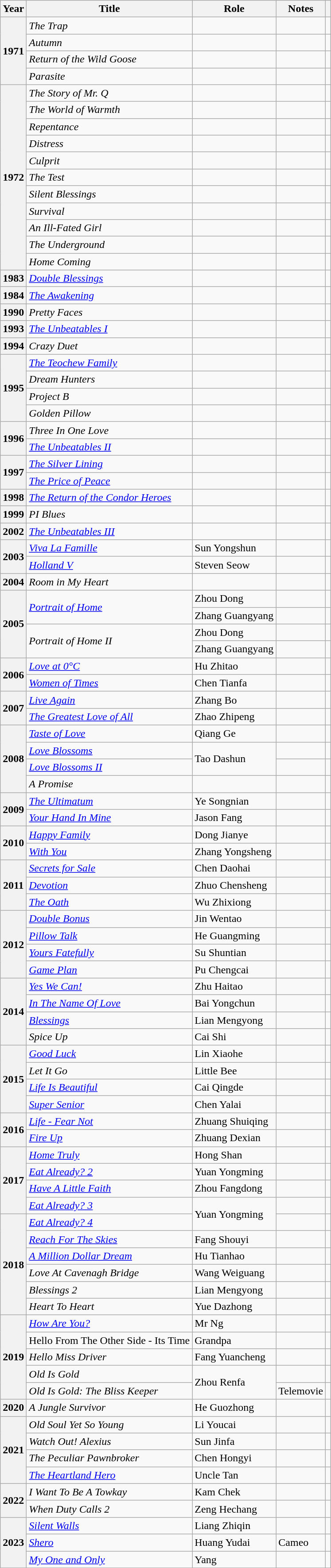<table class="wikitable sortable plainrowheaders">
<tr>
<th scope="col">Year</th>
<th scope="col">Title</th>
<th scope="col">Role</th>
<th scope="col" class="unsortable">Notes</th>
<th scope="col" class="unsortable"></th>
</tr>
<tr>
<th scope="row" rowspan="4">1971</th>
<td><em>The Trap</em></td>
<td></td>
<td></td>
<td></td>
</tr>
<tr>
<td><em>Autumn</em></td>
<td></td>
<td></td>
<td></td>
</tr>
<tr>
<td><em>Return of the Wild Goose</em></td>
<td></td>
<td></td>
<td></td>
</tr>
<tr>
<td><em>Parasite</em></td>
<td></td>
<td></td>
<td></td>
</tr>
<tr>
<th scope="row" rowspan="11">1972</th>
<td><em>The Story of Mr. Q</em></td>
<td></td>
<td></td>
<td></td>
</tr>
<tr>
<td><em>The World of Warmth</em></td>
<td></td>
<td></td>
<td></td>
</tr>
<tr>
<td><em>Repentance</em></td>
<td></td>
<td></td>
<td></td>
</tr>
<tr>
<td><em>Distress</em></td>
<td></td>
<td></td>
<td></td>
</tr>
<tr>
<td><em>Culprit</em></td>
<td></td>
<td></td>
<td></td>
</tr>
<tr>
<td><em>The Test</em></td>
<td></td>
<td></td>
<td></td>
</tr>
<tr>
<td><em>Silent Blessings</em></td>
<td></td>
<td></td>
<td></td>
</tr>
<tr>
<td><em>Survival</em></td>
<td></td>
<td></td>
<td></td>
</tr>
<tr>
<td><em>An Ill-Fated Girl</em></td>
<td></td>
<td></td>
<td></td>
</tr>
<tr>
<td><em>The Underground</em></td>
<td></td>
<td></td>
<td></td>
</tr>
<tr>
<td><em>Home Coming</em></td>
<td></td>
<td></td>
<td></td>
</tr>
<tr>
<th scope="row">1983</th>
<td><em><a href='#'>Double Blessings</a></em></td>
<td></td>
<td></td>
<td></td>
</tr>
<tr>
<th scope="row">1984</th>
<td><a href='#'><em>The Awakening</em></a></td>
<td></td>
<td></td>
<td></td>
</tr>
<tr>
<th scope="row">1990</th>
<td><em>Pretty Faces</em></td>
<td></td>
<td></td>
<td></td>
</tr>
<tr>
<th scope="row">1993</th>
<td><em><a href='#'>The Unbeatables I</a></em></td>
<td></td>
<td></td>
<td></td>
</tr>
<tr>
<th scope="row">1994</th>
<td><em>Crazy Duet</em></td>
<td></td>
<td></td>
<td></td>
</tr>
<tr>
<th scope="row" rowspan="4">1995</th>
<td><em><a href='#'>The Teochew Family</a></em></td>
<td></td>
<td></td>
<td></td>
</tr>
<tr>
<td><em>Dream Hunters</em></td>
<td></td>
<td></td>
<td></td>
</tr>
<tr>
<td><em>Project B</em></td>
<td></td>
<td></td>
<td></td>
</tr>
<tr>
<td><em>Golden Pillow</em></td>
<td></td>
<td></td>
<td></td>
</tr>
<tr>
<th scope="row" rowspan="2">1996</th>
<td><em>Three In One Love</em></td>
<td></td>
<td></td>
<td></td>
</tr>
<tr>
<td><em><a href='#'>The Unbeatables II</a></em></td>
<td></td>
<td></td>
<td></td>
</tr>
<tr>
<th scope="row" rowspan="2">1997</th>
<td><em><a href='#'>The Silver Lining</a></em></td>
<td></td>
<td></td>
<td></td>
</tr>
<tr>
<td><em><a href='#'>The Price of Peace</a></em></td>
<td></td>
<td></td>
<td></td>
</tr>
<tr>
<th scope="row">1998</th>
<td><a href='#'><em>The Return of the Condor Heroes</em></a></td>
<td></td>
<td></td>
<td></td>
</tr>
<tr>
<th scope="row">1999</th>
<td><em>PI Blues</em></td>
<td></td>
<td></td>
<td></td>
</tr>
<tr>
<th scope="row">2002</th>
<td><em><a href='#'>The Unbeatables III</a></em></td>
<td></td>
<td></td>
<td></td>
</tr>
<tr>
<th scope="row" rowspan="2">2003</th>
<td><a href='#'><em>Viva La Famille</em></a></td>
<td>Sun Yongshun</td>
<td></td>
<td></td>
</tr>
<tr>
<td><a href='#'><em>Holland V</em></a></td>
<td>Steven Seow</td>
<td></td>
<td></td>
</tr>
<tr>
<th scope="row">2004</th>
<td><em>Room in My Heart</em></td>
<td></td>
<td></td>
<td></td>
</tr>
<tr>
<th scope="row" rowspan="4">2005</th>
<td rowspan="2"><em><a href='#'>Portrait of Home</a></em></td>
<td>Zhou Dong</td>
<td></td>
<td></td>
</tr>
<tr>
<td>Zhang Guangyang</td>
<td></td>
<td></td>
</tr>
<tr>
<td rowspan="2"><em>Portrait of Home II</em></td>
<td>Zhou Dong</td>
<td></td>
<td></td>
</tr>
<tr>
<td>Zhang Guangyang</td>
<td></td>
<td></td>
</tr>
<tr>
<th scope="row" rowspan="2">2006</th>
<td><em><a href='#'>Love at 0°C</a></em></td>
<td>Hu Zhitao</td>
<td></td>
<td></td>
</tr>
<tr>
<td><em><a href='#'>Women of Times</a></em></td>
<td>Chen Tianfa</td>
<td></td>
<td></td>
</tr>
<tr>
<th scope="row" rowspan="2">2007</th>
<td><a href='#'><em>Live Again</em></a></td>
<td>Zhang Bo</td>
<td></td>
<td></td>
</tr>
<tr>
<td><a href='#'><em>The Greatest Love of All</em></a></td>
<td>Zhao Zhipeng</td>
<td></td>
<td></td>
</tr>
<tr>
<th scope="row" rowspan="4">2008</th>
<td><a href='#'><em>Taste of Love</em></a></td>
<td>Qiang Ge</td>
<td></td>
<td></td>
</tr>
<tr>
<td><em><a href='#'>Love Blossoms</a></em></td>
<td rowspan="2">Tao Dashun</td>
<td></td>
<td></td>
</tr>
<tr>
<td><em><a href='#'>Love Blossoms II</a></em></td>
<td></td>
<td></td>
</tr>
<tr>
<td><em>A Promise</em></td>
<td></td>
<td></td>
<td></td>
</tr>
<tr>
<th scope="row" rowspan="2">2009</th>
<td><em><a href='#'>The Ultimatum</a></em></td>
<td>Ye Songnian</td>
<td></td>
<td></td>
</tr>
<tr>
<td><em><a href='#'>Your Hand In Mine</a></em></td>
<td>Jason Fang</td>
<td></td>
<td></td>
</tr>
<tr>
<th scope="row" rowspan="2">2010</th>
<td><em><a href='#'>Happy Family</a></em></td>
<td>Dong Jianye</td>
<td></td>
<td></td>
</tr>
<tr>
<td><em><a href='#'>With You</a></em></td>
<td>Zhang Yongsheng</td>
<td></td>
<td></td>
</tr>
<tr>
<th scope="row" rowspan="3">2011</th>
<td><em><a href='#'>Secrets for Sale</a></em></td>
<td>Chen Daohai</td>
<td></td>
<td></td>
</tr>
<tr>
<td><em><a href='#'>Devotion</a></em></td>
<td>Zhuo Chensheng</td>
<td></td>
<td></td>
</tr>
<tr>
<td><em><a href='#'>The Oath</a></em></td>
<td>Wu Zhixiong</td>
<td></td>
<td></td>
</tr>
<tr>
<th scope="row" rowspan="4">2012</th>
<td><em><a href='#'>Double Bonus</a></em></td>
<td>Jin Wentao</td>
<td></td>
<td></td>
</tr>
<tr>
<td><em><a href='#'>Pillow Talk</a></em></td>
<td>He Guangming</td>
<td></td>
<td></td>
</tr>
<tr>
<td><em><a href='#'>Yours Fatefully</a></em></td>
<td>Su Shuntian</td>
<td></td>
<td></td>
</tr>
<tr>
<td><em><a href='#'>Game Plan</a></em></td>
<td>Pu Chengcai</td>
<td></td>
<td></td>
</tr>
<tr>
<th scope="row" rowspan="4">2014</th>
<td><em><a href='#'>Yes We Can!</a></em></td>
<td>Zhu Haitao</td>
<td></td>
<td></td>
</tr>
<tr>
<td><em><a href='#'>In The Name Of Love</a></em></td>
<td>Bai Yongchun</td>
<td></td>
<td></td>
</tr>
<tr>
<td><em><a href='#'>Blessings</a></em></td>
<td>Lian Mengyong</td>
<td></td>
<td></td>
</tr>
<tr>
<td><em>Spice Up</em></td>
<td>Cai Shi</td>
<td></td>
<td></td>
</tr>
<tr>
<th scope="row" rowspan="4">2015</th>
<td><em><a href='#'>Good Luck</a></em></td>
<td>Lin Xiaohe</td>
<td></td>
<td></td>
</tr>
<tr>
<td><em>Let It Go</em></td>
<td>Little Bee</td>
<td></td>
<td></td>
</tr>
<tr>
<td><em><a href='#'>Life Is Beautiful</a></em></td>
<td>Cai Qingde</td>
<td></td>
<td></td>
</tr>
<tr>
<td><em><a href='#'>Super Senior</a></em></td>
<td>Chen Yalai</td>
<td></td>
<td></td>
</tr>
<tr>
<th scope="row" rowspan="2">2016</th>
<td><em><a href='#'>Life - Fear Not</a></em></td>
<td>Zhuang Shuiqing</td>
<td></td>
<td></td>
</tr>
<tr>
<td><em><a href='#'>Fire Up</a></em></td>
<td>Zhuang Dexian</td>
<td></td>
<td></td>
</tr>
<tr>
<th scope="row" rowspan="4">2017</th>
<td><em><a href='#'>Home Truly</a></em></td>
<td>Hong Shan</td>
<td></td>
<td></td>
</tr>
<tr>
<td><em><a href='#'>Eat Already? 2</a></em></td>
<td>Yuan Yongming</td>
<td></td>
<td></td>
</tr>
<tr>
<td><em><a href='#'>Have A Little Faith</a></em></td>
<td>Zhou Fangdong</td>
<td></td>
<td></td>
</tr>
<tr>
<td><em><a href='#'>Eat Already? 3</a></em></td>
<td rowspan="2">Yuan Yongming</td>
<td></td>
<td></td>
</tr>
<tr>
<th scope="row" rowspan="6">2018</th>
<td><em><a href='#'>Eat Already? 4</a></em></td>
<td></td>
<td></td>
</tr>
<tr>
<td><em><a href='#'>Reach For The Skies</a></em></td>
<td>Fang Shouyi</td>
<td></td>
<td></td>
</tr>
<tr>
<td><em><a href='#'>A Million Dollar Dream</a></em></td>
<td>Hu Tianhao</td>
<td></td>
<td></td>
</tr>
<tr>
<td><em>Love At Cavenagh Bridge</em></td>
<td>Wang Weiguang</td>
<td></td>
<td></td>
</tr>
<tr>
<td><em>Blessings 2</em></td>
<td>Lian Mengyong</td>
<td></td>
<td></td>
</tr>
<tr>
<td><em>Heart To Heart</em></td>
<td>Yue Dazhong</td>
<td></td>
<td></td>
</tr>
<tr>
<th scope="row" rowspan="5">2019</th>
<td><em><a href='#'>How Are You?</a></em></td>
<td>Mr Ng</td>
<td></td>
<td></td>
</tr>
<tr>
<td>Hello From The Other Side - Its Time</td>
<td>Grandpa</td>
<td></td>
<td></td>
</tr>
<tr>
<td><em>Hello Miss Driver</em></td>
<td>Fang Yuancheng</td>
<td></td>
<td></td>
</tr>
<tr>
<td><em>Old Is Gold</em></td>
<td rowspan="2">Zhou Renfa</td>
<td></td>
<td></td>
</tr>
<tr>
<td><em>Old Is Gold: The Bliss Keeper</em></td>
<td>Telemovie</td>
<td></td>
</tr>
<tr>
<th scope="row">2020</th>
<td><em> A Jungle Survivor</em></td>
<td>He Guozhong</td>
<td></td>
<td></td>
</tr>
<tr>
<th scope="row" rowspan="4">2021</th>
<td><em>Old Soul Yet So Young</em></td>
<td>Li Youcai</td>
<td></td>
<td></td>
</tr>
<tr>
<td><em>Watch Out! Alexius</em></td>
<td>Sun Jinfa</td>
<td></td>
<td></td>
</tr>
<tr>
<td><em>The Peculiar Pawnbroker</em></td>
<td>Chen Hongyi</td>
<td></td>
<td></td>
</tr>
<tr>
<td><em><a href='#'>The Heartland Hero</a></em></td>
<td>Uncle Tan</td>
<td></td>
<td></td>
</tr>
<tr>
<th scope="row" rowspan="2">2022</th>
<td><em>I Want To Be A Towkay</em></td>
<td>Kam Chek</td>
<td></td>
<td></td>
</tr>
<tr>
<td><em>When Duty Calls 2</em></td>
<td>Zeng Hechang</td>
<td></td>
<td></td>
</tr>
<tr>
<th scope="row" rowspan="3">2023</th>
<td><em><a href='#'>Silent Walls</a></em></td>
<td>Liang Zhiqin</td>
<td></td>
<td></td>
</tr>
<tr>
<td><em><a href='#'>Shero</a></em></td>
<td>Huang Yudai</td>
<td>Cameo</td>
<td></td>
</tr>
<tr>
<td><em><a href='#'>My One and Only</a></em></td>
<td>Yang</td>
<td></td>
<td></td>
</tr>
</table>
